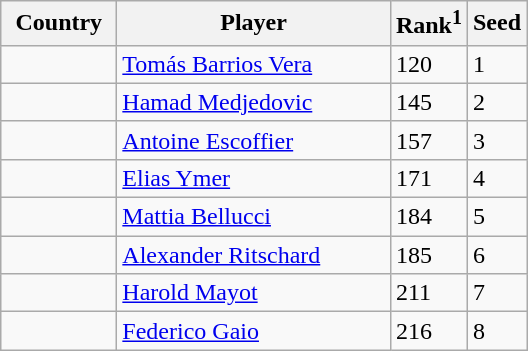<table class="sortable wikitable">
<tr>
<th width="70">Country</th>
<th width="175">Player</th>
<th>Rank<sup>1</sup></th>
<th>Seed</th>
</tr>
<tr>
<td></td>
<td><a href='#'>Tomás Barrios Vera</a></td>
<td>120</td>
<td>1</td>
</tr>
<tr>
<td></td>
<td><a href='#'>Hamad Medjedovic</a></td>
<td>145</td>
<td>2</td>
</tr>
<tr>
<td></td>
<td><a href='#'>Antoine Escoffier</a></td>
<td>157</td>
<td>3</td>
</tr>
<tr>
<td></td>
<td><a href='#'>Elias Ymer</a></td>
<td>171</td>
<td>4</td>
</tr>
<tr>
<td></td>
<td><a href='#'>Mattia Bellucci</a></td>
<td>184</td>
<td>5</td>
</tr>
<tr>
<td></td>
<td><a href='#'>Alexander Ritschard</a></td>
<td>185</td>
<td>6</td>
</tr>
<tr>
<td></td>
<td><a href='#'>Harold Mayot</a></td>
<td>211</td>
<td>7</td>
</tr>
<tr>
<td></td>
<td><a href='#'>Federico Gaio</a></td>
<td>216</td>
<td>8</td>
</tr>
</table>
